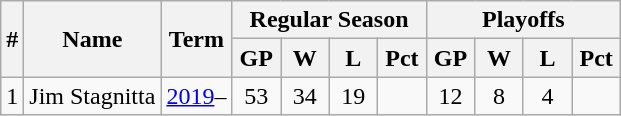<table class="wikitable" style="text-align:center;">
<tr>
<th rowspan="2">#</th>
<th rowspan="2">Name</th>
<th rowspan="2">Term</th>
<th colspan="4">Regular Season</th>
<th colspan="4">Playoffs</th>
</tr>
<tr>
<th width=25>GP</th>
<th width=25>W</th>
<th width=25>L</th>
<th width=25>Pct</th>
<th width=25>GP</th>
<th width=25>W</th>
<th width=25>L</th>
<th width=25>Pct</th>
</tr>
<tr>
<td>1</td>
<td align=left>Jim Stagnitta</td>
<td><a href='#'>2019</a>–</td>
<td>53</td>
<td>34</td>
<td>19</td>
<td></td>
<td>12</td>
<td>8</td>
<td>4</td>
<td></td>
</tr>
</table>
